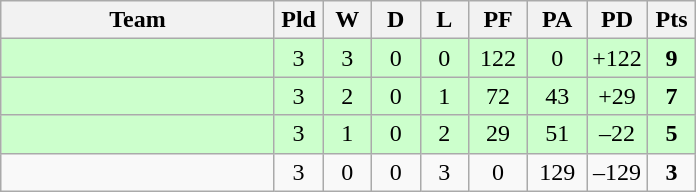<table class="wikitable" style="text-align:center;">
<tr>
<th width=175>Team</th>
<th width=25 abbr="Played">Pld</th>
<th width=25 abbr="Won">W</th>
<th width=25 abbr="Drawn">D</th>
<th width=25 abbr="Lost">L</th>
<th width=32 abbr="Points for">PF</th>
<th width=32 abbr="Points against">PA</th>
<th width=32 abbr="Points difference">PD</th>
<th width=25 abbr="Points">Pts</th>
</tr>
<tr bgcolor=ccffcc>
<td align=left></td>
<td>3</td>
<td>3</td>
<td>0</td>
<td>0</td>
<td>122</td>
<td>0</td>
<td>+122</td>
<td><strong>9</strong></td>
</tr>
<tr bgcolor=ccffcc>
<td align=left></td>
<td>3</td>
<td>2</td>
<td>0</td>
<td>1</td>
<td>72</td>
<td>43</td>
<td>+29</td>
<td><strong>7</strong></td>
</tr>
<tr bgcolor=ccffcc>
<td align=left></td>
<td>3</td>
<td>1</td>
<td>0</td>
<td>2</td>
<td>29</td>
<td>51</td>
<td>–22</td>
<td><strong>5</strong></td>
</tr>
<tr>
<td align=left></td>
<td>3</td>
<td>0</td>
<td>0</td>
<td>3</td>
<td>0</td>
<td>129</td>
<td>–129</td>
<td><strong>3</strong></td>
</tr>
</table>
